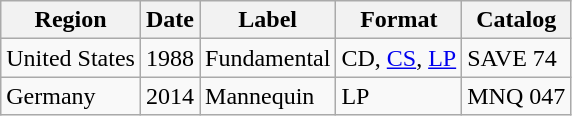<table class="wikitable">
<tr>
<th>Region</th>
<th>Date</th>
<th>Label</th>
<th>Format</th>
<th>Catalog</th>
</tr>
<tr>
<td>United States</td>
<td>1988</td>
<td>Fundamental</td>
<td>CD, <a href='#'>CS</a>, <a href='#'>LP</a></td>
<td>SAVE 74</td>
</tr>
<tr>
<td>Germany</td>
<td>2014</td>
<td>Mannequin</td>
<td>LP</td>
<td>MNQ 047</td>
</tr>
</table>
